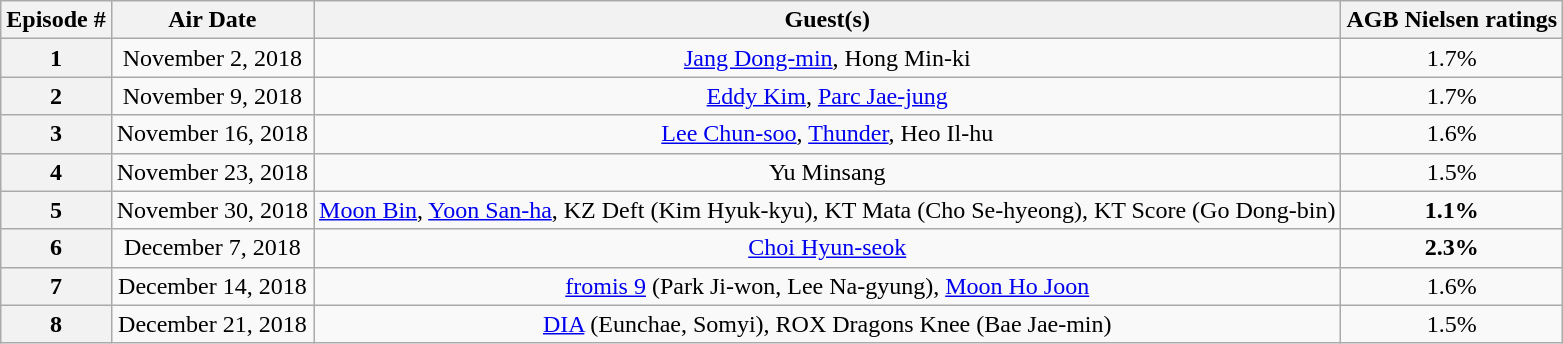<table class="wikitable" style="text-align:center">
<tr>
<th>Episode #</th>
<th>Air Date</th>
<th>Guest(s)</th>
<th>AGB Nielsen ratings</th>
</tr>
<tr>
<th>1</th>
<td>November 2, 2018</td>
<td><a href='#'>Jang Dong-min</a>, Hong Min-ki</td>
<td>1.7%</td>
</tr>
<tr>
<th>2</th>
<td>November 9, 2018</td>
<td><a href='#'>Eddy Kim</a>, <a href='#'>Parc Jae-jung</a></td>
<td>1.7%</td>
</tr>
<tr>
<th>3</th>
<td>November 16, 2018</td>
<td><a href='#'>Lee Chun-soo</a>, <a href='#'>Thunder</a>, Heo Il-hu</td>
<td>1.6%</td>
</tr>
<tr>
<th>4</th>
<td>November 23, 2018</td>
<td>Yu Minsang</td>
<td>1.5%</td>
</tr>
<tr>
<th>5</th>
<td>November 30, 2018</td>
<td><a href='#'>Moon Bin</a>, <a href='#'>Yoon San-ha</a>, KZ Deft (Kim Hyuk-kyu), KT Mata (Cho Se-hyeong), KT Score (Go Dong-bin)</td>
<td><span><strong>1.1%</strong></span></td>
</tr>
<tr>
<th>6</th>
<td>December 7, 2018</td>
<td><a href='#'>Choi Hyun-seok</a></td>
<td><span><strong>2.3%</strong></span></td>
</tr>
<tr>
<th>7</th>
<td>December 14, 2018</td>
<td><a href='#'>fromis 9</a> (Park Ji-won, Lee Na-gyung), <a href='#'>Moon Ho Joon</a></td>
<td>1.6%</td>
</tr>
<tr>
<th>8</th>
<td>December 21, 2018</td>
<td><a href='#'>DIA</a> (Eunchae, Somyi), ROX Dragons Knee (Bae Jae-min)</td>
<td>1.5%</td>
</tr>
</table>
